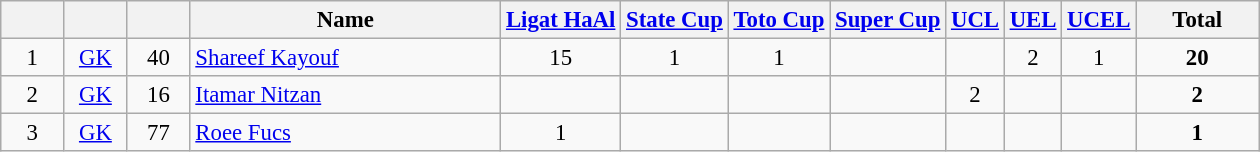<table class="wikitable sortable" style="font-size: 95%; text-align: center;">
<tr>
<th width=35></th>
<th width=35></th>
<th width=35></th>
<th width=200>Name</th>
<th><a href='#'>Ligat HaAl</a></th>
<th><a href='#'>State Cup</a></th>
<th><a href='#'>Toto Cup</a></th>
<th><a href='#'>Super Cup</a></th>
<th><a href='#'>UCL</a></th>
<th><a href='#'>UEL</a></th>
<th><a href='#'>UCEL</a></th>
<th width=75>Total</th>
</tr>
<tr>
<td>1</td>
<td><a href='#'>GK</a></td>
<td>40</td>
<td align=left> <a href='#'>Shareef Kayouf</a></td>
<td>15</td>
<td>1</td>
<td>1</td>
<td></td>
<td></td>
<td>2</td>
<td>1</td>
<td><strong>20</strong></td>
</tr>
<tr>
<td>2</td>
<td><a href='#'>GK</a></td>
<td>16</td>
<td align=left> <a href='#'>Itamar Nitzan</a></td>
<td></td>
<td></td>
<td></td>
<td></td>
<td>2</td>
<td></td>
<td></td>
<td><strong>2</strong></td>
</tr>
<tr>
<td>3</td>
<td><a href='#'>GK</a></td>
<td>77</td>
<td align=left> <a href='#'>Roee Fucs</a></td>
<td>1</td>
<td></td>
<td></td>
<td></td>
<td></td>
<td></td>
<td></td>
<td><strong>1</strong></td>
</tr>
</table>
